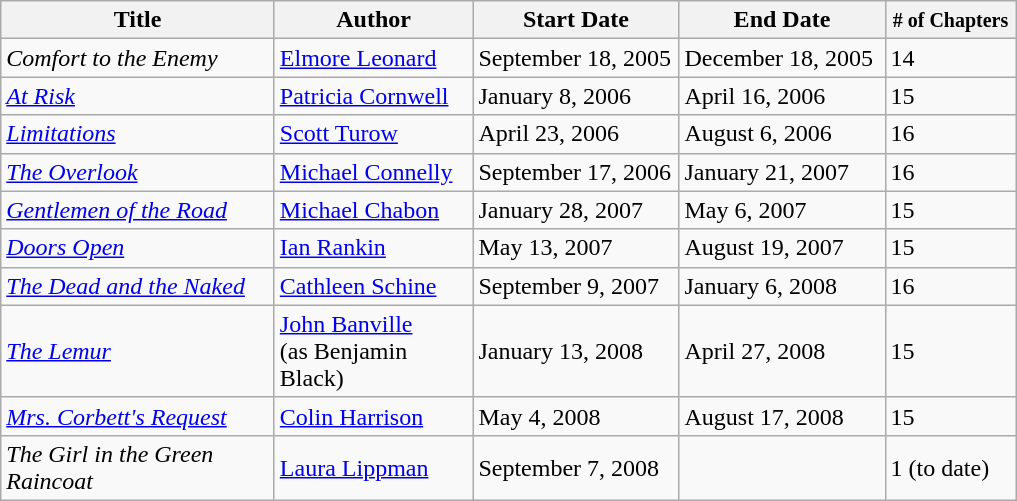<table class="wikitable">
<tr>
<th align="center" valign="top" width="175">Title</th>
<th align="left" valign="top" width="125">Author</th>
<th align="center" valign="top" width="130">Start Date</th>
<th align="center" valign="top" width="130">End Date</th>
<th align="left" valign="center" width="80"><small># of Chapters</small></th>
</tr>
<tr>
<td><em>Comfort to the Enemy</em></td>
<td><a href='#'>Elmore Leonard</a></td>
<td>September 18, 2005</td>
<td>December 18, 2005</td>
<td>14</td>
</tr>
<tr>
<td><em><a href='#'>At Risk</a></em></td>
<td><a href='#'>Patricia Cornwell</a></td>
<td>January 8, 2006</td>
<td>April 16, 2006</td>
<td>15</td>
</tr>
<tr>
<td><em><a href='#'>Limitations</a></em></td>
<td><a href='#'>Scott Turow</a></td>
<td>April 23, 2006</td>
<td>August 6, 2006</td>
<td>16</td>
</tr>
<tr>
<td><em><a href='#'>The Overlook</a></em></td>
<td><a href='#'>Michael Connelly</a></td>
<td>September 17, 2006</td>
<td>January 21, 2007</td>
<td>16</td>
</tr>
<tr>
<td><em><a href='#'>Gentlemen of the Road</a></em></td>
<td><a href='#'>Michael Chabon</a></td>
<td>January 28, 2007</td>
<td>May 6, 2007</td>
<td>15</td>
</tr>
<tr>
<td><em><a href='#'>Doors Open</a></em></td>
<td><a href='#'>Ian Rankin</a></td>
<td>May 13, 2007</td>
<td>August 19, 2007</td>
<td>15</td>
</tr>
<tr>
<td><em><a href='#'>The Dead and the Naked</a></em></td>
<td><a href='#'>Cathleen Schine</a></td>
<td>September 9, 2007</td>
<td>January 6, 2008</td>
<td>16</td>
</tr>
<tr>
<td><em><a href='#'>The Lemur</a></em></td>
<td><a href='#'>John Banville</a><br>(as Benjamin Black)</td>
<td>January 13, 2008</td>
<td>April 27, 2008</td>
<td>15</td>
</tr>
<tr>
<td><em><a href='#'>Mrs. Corbett's Request</a></em></td>
<td><a href='#'>Colin Harrison</a></td>
<td>May 4, 2008</td>
<td>August 17, 2008</td>
<td>15</td>
</tr>
<tr>
<td><em>The Girl in the Green Raincoat</em></td>
<td><a href='#'>Laura Lippman</a></td>
<td>September 7, 2008</td>
<td></td>
<td>1 (to date)</td>
</tr>
</table>
